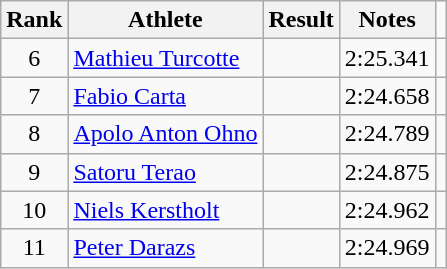<table class="wikitable" style="text-align:center">
<tr>
<th>Rank</th>
<th>Athlete</th>
<th>Result</th>
<th>Notes</th>
</tr>
<tr>
<td>6</td>
<td align=left><a href='#'>Mathieu Turcotte</a></td>
<td></td>
<td>2:25.341</td>
<td></td>
</tr>
<tr>
<td>7</td>
<td align=left><a href='#'>Fabio Carta</a></td>
<td></td>
<td>2:24.658</td>
<td></td>
</tr>
<tr>
<td>8</td>
<td align=left><a href='#'>Apolo Anton Ohno</a></td>
<td></td>
<td>2:24.789</td>
<td></td>
</tr>
<tr>
<td>9</td>
<td align=left><a href='#'>Satoru Terao</a></td>
<td></td>
<td>2:24.875</td>
<td></td>
</tr>
<tr>
<td>10</td>
<td align=left><a href='#'>Niels Kerstholt</a></td>
<td></td>
<td>2:24.962</td>
<td></td>
</tr>
<tr>
<td>11</td>
<td align=left><a href='#'>Peter Darazs</a></td>
<td></td>
<td>2:24.969</td>
<td></td>
</tr>
</table>
